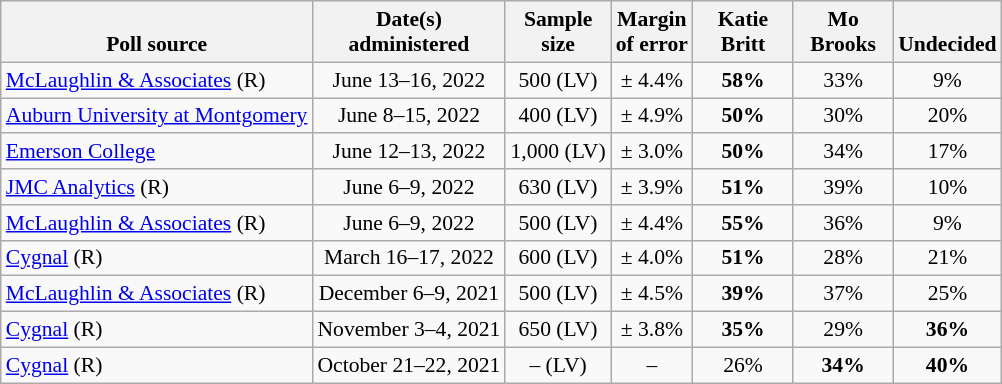<table class="wikitable" style="font-size:90%;text-align:center;">
<tr valign="bottom">
<th>Poll source</th>
<th>Date(s)<br>administered</th>
<th>Sample<br>size</th>
<th>Margin<br>of error</th>
<th style="width:60px;">Katie<br>Britt</th>
<th style="width:60px;">Mo<br>Brooks</th>
<th>Undecided</th>
</tr>
<tr>
<td style="text-align:left;"><a href='#'>McLaughlin & Associates</a> (R)</td>
<td>June 13–16, 2022</td>
<td>500 (LV)</td>
<td>± 4.4%</td>
<td><strong>58%</strong></td>
<td>33%</td>
<td>9%</td>
</tr>
<tr>
<td style="text-align:left;"><a href='#'>Auburn University at Montgomery</a></td>
<td>June 8–15, 2022</td>
<td>400 (LV)</td>
<td>± 4.9%</td>
<td><strong>50%</strong></td>
<td>30%</td>
<td>20%</td>
</tr>
<tr>
<td style="text-align:left;"><a href='#'>Emerson College</a></td>
<td>June 12–13, 2022</td>
<td>1,000 (LV)</td>
<td>± 3.0%</td>
<td><strong>50%</strong></td>
<td>34%</td>
<td>17%</td>
</tr>
<tr>
<td style="text-align:left;"><a href='#'>JMC Analytics</a> (R)</td>
<td>June 6–9, 2022</td>
<td>630 (LV)</td>
<td>± 3.9%</td>
<td><strong>51%</strong></td>
<td>39%</td>
<td>10%</td>
</tr>
<tr>
<td style="text-align:left;"><a href='#'>McLaughlin & Associates</a> (R)</td>
<td>June 6–9, 2022</td>
<td>500 (LV)</td>
<td>± 4.4%</td>
<td><strong>55%</strong></td>
<td>36%</td>
<td>9%</td>
</tr>
<tr>
<td style="text-align:left;"><a href='#'>Cygnal</a> (R)</td>
<td>March 16–17, 2022</td>
<td>600 (LV)</td>
<td>± 4.0%</td>
<td><strong>51%</strong></td>
<td>28%</td>
<td>21%</td>
</tr>
<tr>
<td style="text-align:left;"><a href='#'>McLaughlin & Associates</a> (R)</td>
<td>December 6–9, 2021</td>
<td>500 (LV)</td>
<td>± 4.5%</td>
<td><strong>39%</strong></td>
<td>37%</td>
<td>25%</td>
</tr>
<tr>
<td style="text-align:left;"><a href='#'>Cygnal</a> (R)</td>
<td>November 3–4, 2021</td>
<td>650 (LV)</td>
<td>± 3.8%</td>
<td><strong>35%</strong></td>
<td>29%</td>
<td><strong>36%</strong></td>
</tr>
<tr>
<td style="text-align:left;"><a href='#'>Cygnal</a> (R)</td>
<td>October 21–22, 2021</td>
<td>– (LV)</td>
<td>–</td>
<td>26%</td>
<td><strong>34%</strong></td>
<td><strong>40%</strong></td>
</tr>
</table>
